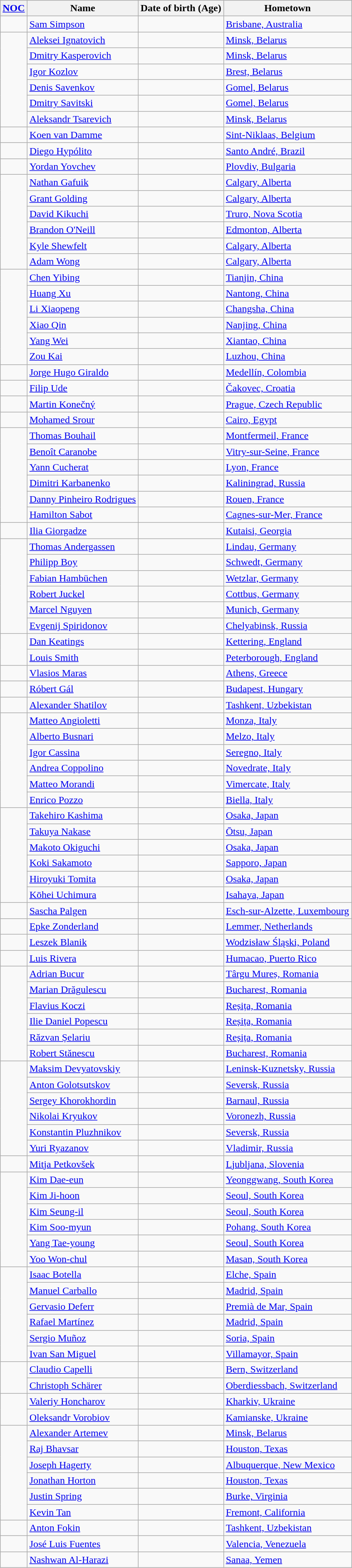<table class="wikitable sortable">
<tr>
<th><a href='#'>NOC</a></th>
<th>Name</th>
<th>Date of birth (Age)</th>
<th>Hometown</th>
</tr>
<tr>
<td></td>
<td><a href='#'>Sam Simpson</a></td>
<td></td>
<td><a href='#'>Brisbane, Australia</a></td>
</tr>
<tr>
<td rowspan="6"></td>
<td><a href='#'>Aleksei Ignatovich</a></td>
<td></td>
<td><a href='#'>Minsk, Belarus</a></td>
</tr>
<tr>
<td><a href='#'>Dmitry Kasperovich</a></td>
<td></td>
<td><a href='#'>Minsk, Belarus</a></td>
</tr>
<tr>
<td><a href='#'>Igor Kozlov</a></td>
<td></td>
<td><a href='#'>Brest, Belarus</a></td>
</tr>
<tr>
<td><a href='#'>Denis Savenkov</a></td>
<td></td>
<td><a href='#'>Gomel, Belarus</a></td>
</tr>
<tr>
<td><a href='#'>Dmitry Savitski</a></td>
<td></td>
<td><a href='#'>Gomel, Belarus</a></td>
</tr>
<tr>
<td><a href='#'>Aleksandr Tsarevich</a></td>
<td></td>
<td><a href='#'>Minsk, Belarus</a></td>
</tr>
<tr>
<td></td>
<td><a href='#'>Koen van Damme</a></td>
<td></td>
<td><a href='#'>Sint-Niklaas, Belgium</a></td>
</tr>
<tr>
<td></td>
<td><a href='#'>Diego Hypólito</a></td>
<td></td>
<td><a href='#'>Santo André, Brazil</a></td>
</tr>
<tr>
<td></td>
<td><a href='#'>Yordan Yovchev</a></td>
<td></td>
<td><a href='#'>Plovdiv, Bulgaria</a></td>
</tr>
<tr>
<td rowspan="6"></td>
<td><a href='#'>Nathan Gafuik</a></td>
<td></td>
<td><a href='#'>Calgary, Alberta</a></td>
</tr>
<tr>
<td><a href='#'>Grant Golding</a></td>
<td></td>
<td><a href='#'>Calgary, Alberta</a></td>
</tr>
<tr>
<td><a href='#'>David Kikuchi</a></td>
<td></td>
<td><a href='#'>Truro, Nova Scotia</a></td>
</tr>
<tr>
<td><a href='#'>Brandon O'Neill</a></td>
<td></td>
<td><a href='#'>Edmonton, Alberta</a></td>
</tr>
<tr>
<td><a href='#'>Kyle Shewfelt</a></td>
<td></td>
<td><a href='#'>Calgary, Alberta</a></td>
</tr>
<tr>
<td><a href='#'>Adam Wong</a></td>
<td></td>
<td><a href='#'>Calgary, Alberta</a></td>
</tr>
<tr>
<td rowspan="6"></td>
<td><a href='#'>Chen Yibing</a></td>
<td></td>
<td><a href='#'>Tianjin, China</a></td>
</tr>
<tr>
<td><a href='#'>Huang Xu</a></td>
<td></td>
<td><a href='#'>Nantong, China</a></td>
</tr>
<tr>
<td><a href='#'>Li Xiaopeng</a></td>
<td></td>
<td><a href='#'>Changsha, China</a></td>
</tr>
<tr>
<td><a href='#'>Xiao Qin</a></td>
<td></td>
<td><a href='#'>Nanjing, China</a></td>
</tr>
<tr>
<td><a href='#'>Yang Wei</a></td>
<td></td>
<td><a href='#'>Xiantao, China</a></td>
</tr>
<tr>
<td><a href='#'>Zou Kai</a></td>
<td></td>
<td><a href='#'>Luzhou, China</a></td>
</tr>
<tr>
<td></td>
<td><a href='#'>Jorge Hugo Giraldo</a></td>
<td></td>
<td><a href='#'>Medellín, Colombia</a></td>
</tr>
<tr>
<td></td>
<td><a href='#'>Filip Ude</a></td>
<td></td>
<td><a href='#'>Čakovec, Croatia</a></td>
</tr>
<tr>
<td></td>
<td><a href='#'>Martin Konečný</a></td>
<td></td>
<td><a href='#'>Prague, Czech Republic</a></td>
</tr>
<tr>
<td></td>
<td><a href='#'>Mohamed Srour</a></td>
<td></td>
<td><a href='#'>Cairo, Egypt</a></td>
</tr>
<tr>
<td rowspan="6"></td>
<td><a href='#'>Thomas Bouhail</a></td>
<td></td>
<td><a href='#'>Montfermeil, France</a></td>
</tr>
<tr>
<td><a href='#'>Benoît Caranobe</a></td>
<td></td>
<td><a href='#'>Vitry-sur-Seine, France</a></td>
</tr>
<tr>
<td><a href='#'>Yann Cucherat</a></td>
<td></td>
<td><a href='#'>Lyon, France</a></td>
</tr>
<tr>
<td><a href='#'>Dimitri Karbanenko</a></td>
<td></td>
<td><a href='#'>Kaliningrad, Russia</a></td>
</tr>
<tr>
<td><a href='#'>Danny Pinheiro Rodrigues</a></td>
<td></td>
<td><a href='#'>Rouen, France</a></td>
</tr>
<tr>
<td><a href='#'>Hamilton Sabot</a></td>
<td></td>
<td><a href='#'>Cagnes-sur-Mer, France</a></td>
</tr>
<tr>
<td></td>
<td><a href='#'>Ilia Giorgadze</a></td>
<td></td>
<td><a href='#'>Kutaisi, Georgia</a></td>
</tr>
<tr>
<td rowspan="6"></td>
<td><a href='#'>Thomas Andergassen</a></td>
<td></td>
<td><a href='#'>Lindau, Germany</a></td>
</tr>
<tr>
<td><a href='#'>Philipp Boy</a></td>
<td></td>
<td><a href='#'>Schwedt, Germany</a></td>
</tr>
<tr>
<td><a href='#'>Fabian Hambüchen</a></td>
<td></td>
<td><a href='#'>Wetzlar, Germany</a></td>
</tr>
<tr>
<td><a href='#'>Robert Juckel</a></td>
<td></td>
<td><a href='#'>Cottbus, Germany</a></td>
</tr>
<tr>
<td><a href='#'>Marcel Nguyen</a></td>
<td></td>
<td><a href='#'>Munich, Germany</a></td>
</tr>
<tr>
<td><a href='#'>Evgenij Spiridonov</a></td>
<td></td>
<td><a href='#'>Chelyabinsk, Russia</a></td>
</tr>
<tr>
<td rowspan="2"></td>
<td><a href='#'>Dan Keatings</a></td>
<td></td>
<td><a href='#'>Kettering, England</a></td>
</tr>
<tr>
<td><a href='#'>Louis Smith</a></td>
<td></td>
<td><a href='#'>Peterborough, England</a></td>
</tr>
<tr>
<td></td>
<td><a href='#'>Vlasios Maras</a></td>
<td></td>
<td><a href='#'>Athens, Greece</a></td>
</tr>
<tr>
<td></td>
<td><a href='#'>Róbert Gál</a></td>
<td></td>
<td><a href='#'>Budapest, Hungary</a></td>
</tr>
<tr>
<td></td>
<td><a href='#'>Alexander Shatilov</a></td>
<td></td>
<td><a href='#'>Tashkent, Uzbekistan</a></td>
</tr>
<tr>
<td rowspan="6"></td>
<td><a href='#'>Matteo Angioletti</a></td>
<td></td>
<td><a href='#'>Monza, Italy</a></td>
</tr>
<tr>
<td><a href='#'>Alberto Busnari</a></td>
<td></td>
<td><a href='#'>Melzo, Italy</a></td>
</tr>
<tr>
<td><a href='#'>Igor Cassina</a></td>
<td></td>
<td><a href='#'>Seregno, Italy</a></td>
</tr>
<tr>
<td><a href='#'>Andrea Coppolino</a></td>
<td></td>
<td><a href='#'>Novedrate, Italy</a></td>
</tr>
<tr>
<td><a href='#'>Matteo Morandi</a></td>
<td></td>
<td><a href='#'>Vimercate, Italy</a></td>
</tr>
<tr>
<td><a href='#'>Enrico Pozzo</a></td>
<td></td>
<td><a href='#'>Biella, Italy</a></td>
</tr>
<tr>
<td rowspan="6"></td>
<td><a href='#'>Takehiro Kashima</a></td>
<td></td>
<td><a href='#'>Osaka, Japan</a></td>
</tr>
<tr>
<td><a href='#'>Takuya Nakase</a></td>
<td></td>
<td><a href='#'>Ōtsu, Japan</a></td>
</tr>
<tr>
<td><a href='#'>Makoto Okiguchi</a></td>
<td></td>
<td><a href='#'>Osaka, Japan</a></td>
</tr>
<tr>
<td><a href='#'>Koki Sakamoto</a></td>
<td></td>
<td><a href='#'>Sapporo, Japan</a></td>
</tr>
<tr>
<td><a href='#'>Hiroyuki Tomita</a></td>
<td></td>
<td><a href='#'>Osaka, Japan</a></td>
</tr>
<tr>
<td><a href='#'>Kōhei Uchimura</a></td>
<td></td>
<td><a href='#'>Isahaya, Japan</a></td>
</tr>
<tr>
<td></td>
<td><a href='#'>Sascha Palgen</a></td>
<td></td>
<td><a href='#'>Esch-sur-Alzette, Luxembourg</a></td>
</tr>
<tr>
<td></td>
<td><a href='#'>Epke Zonderland</a></td>
<td></td>
<td><a href='#'>Lemmer, Netherlands</a></td>
</tr>
<tr>
<td></td>
<td><a href='#'>Leszek Blanik</a></td>
<td></td>
<td><a href='#'>Wodzisław Śląski, Poland</a></td>
</tr>
<tr>
<td></td>
<td><a href='#'>Luis Rivera</a></td>
<td></td>
<td><a href='#'>Humacao, Puerto Rico</a></td>
</tr>
<tr>
<td rowspan="6"></td>
<td><a href='#'>Adrian Bucur</a></td>
<td></td>
<td><a href='#'>Târgu Mureș, Romania</a></td>
</tr>
<tr>
<td><a href='#'>Marian Drăgulescu</a></td>
<td></td>
<td><a href='#'>Bucharest, Romania</a></td>
</tr>
<tr>
<td><a href='#'>Flavius Koczi</a></td>
<td></td>
<td><a href='#'>Reșița, Romania</a></td>
</tr>
<tr>
<td><a href='#'>Ilie Daniel Popescu</a></td>
<td></td>
<td><a href='#'>Reșița, Romania</a></td>
</tr>
<tr>
<td><a href='#'>Răzvan Șelariu</a></td>
<td></td>
<td><a href='#'>Reșița, Romania</a></td>
</tr>
<tr>
<td><a href='#'>Robert Stănescu</a></td>
<td></td>
<td><a href='#'>Bucharest, Romania</a></td>
</tr>
<tr>
<td rowspan="6"></td>
<td><a href='#'>Maksim Devyatovskiy</a></td>
<td></td>
<td><a href='#'>Leninsk-Kuznetsky, Russia</a></td>
</tr>
<tr>
<td><a href='#'>Anton Golotsutskov</a></td>
<td></td>
<td><a href='#'>Seversk, Russia</a></td>
</tr>
<tr>
<td><a href='#'>Sergey Khorokhordin</a></td>
<td></td>
<td><a href='#'>Barnaul, Russia</a></td>
</tr>
<tr>
<td><a href='#'>Nikolai Kryukov</a></td>
<td></td>
<td><a href='#'>Voronezh, Russia</a></td>
</tr>
<tr>
<td><a href='#'>Konstantin Pluzhnikov</a></td>
<td></td>
<td><a href='#'>Seversk, Russia</a></td>
</tr>
<tr>
<td><a href='#'>Yuri Ryazanov</a></td>
<td></td>
<td><a href='#'>Vladimir, Russia</a></td>
</tr>
<tr>
<td></td>
<td><a href='#'>Mitja Petkovšek</a></td>
<td></td>
<td><a href='#'>Ljubljana, Slovenia</a></td>
</tr>
<tr>
<td rowspan="6"></td>
<td><a href='#'>Kim Dae-eun</a></td>
<td></td>
<td><a href='#'>Yeonggwang, South Korea</a></td>
</tr>
<tr>
<td><a href='#'>Kim Ji-hoon</a></td>
<td></td>
<td><a href='#'>Seoul, South Korea</a></td>
</tr>
<tr>
<td><a href='#'>Kim Seung-il</a></td>
<td></td>
<td><a href='#'>Seoul, South Korea</a></td>
</tr>
<tr>
<td><a href='#'>Kim Soo-myun</a></td>
<td></td>
<td><a href='#'>Pohang, South Korea</a></td>
</tr>
<tr>
<td><a href='#'>Yang Tae-young</a></td>
<td></td>
<td><a href='#'>Seoul, South Korea</a></td>
</tr>
<tr>
<td><a href='#'>Yoo Won-chul</a></td>
<td></td>
<td><a href='#'>Masan, South Korea</a></td>
</tr>
<tr>
<td rowspan="6"></td>
<td><a href='#'>Isaac Botella</a></td>
<td></td>
<td><a href='#'>Elche, Spain</a></td>
</tr>
<tr>
<td><a href='#'>Manuel Carballo</a></td>
<td></td>
<td><a href='#'>Madrid, Spain</a></td>
</tr>
<tr>
<td><a href='#'>Gervasio Deferr</a></td>
<td></td>
<td><a href='#'>Premià de Mar, Spain</a></td>
</tr>
<tr>
<td><a href='#'>Rafael Martínez</a></td>
<td></td>
<td><a href='#'>Madrid, Spain</a></td>
</tr>
<tr>
<td><a href='#'>Sergio Muñoz</a></td>
<td></td>
<td><a href='#'>Soria, Spain</a></td>
</tr>
<tr>
<td><a href='#'>Ivan San Miguel</a></td>
<td></td>
<td><a href='#'>Villamayor, Spain</a></td>
</tr>
<tr>
<td rowspan="2"></td>
<td><a href='#'>Claudio Capelli</a></td>
<td></td>
<td><a href='#'>Bern, Switzerland</a></td>
</tr>
<tr>
<td><a href='#'>Christoph Schärer</a></td>
<td></td>
<td><a href='#'>Oberdiessbach, Switzerland</a></td>
</tr>
<tr>
<td rowspan="2"></td>
<td><a href='#'>Valeriy Honcharov</a></td>
<td></td>
<td><a href='#'>Kharkiv, Ukraine</a></td>
</tr>
<tr>
<td><a href='#'>Oleksandr Vorobiov</a></td>
<td></td>
<td><a href='#'>Kamianske, Ukraine</a></td>
</tr>
<tr>
<td rowspan="6"></td>
<td><a href='#'>Alexander Artemev</a></td>
<td></td>
<td><a href='#'>Minsk, Belarus</a></td>
</tr>
<tr>
<td><a href='#'>Raj Bhavsar</a></td>
<td></td>
<td><a href='#'>Houston, Texas</a></td>
</tr>
<tr>
<td><a href='#'>Joseph Hagerty</a></td>
<td></td>
<td><a href='#'>Albuquerque, New Mexico</a></td>
</tr>
<tr>
<td><a href='#'>Jonathan Horton</a></td>
<td></td>
<td><a href='#'>Houston, Texas</a></td>
</tr>
<tr>
<td><a href='#'>Justin Spring</a></td>
<td></td>
<td><a href='#'>Burke, Virginia</a></td>
</tr>
<tr>
<td><a href='#'>Kevin Tan</a></td>
<td></td>
<td><a href='#'>Fremont, California</a></td>
</tr>
<tr>
<td></td>
<td><a href='#'>Anton Fokin</a></td>
<td></td>
<td><a href='#'>Tashkent, Uzbekistan</a></td>
</tr>
<tr>
<td></td>
<td><a href='#'>José Luis Fuentes</a></td>
<td></td>
<td><a href='#'>Valencia, Venezuela</a></td>
</tr>
<tr>
<td></td>
<td><a href='#'>Nashwan Al-Harazi</a></td>
<td></td>
<td><a href='#'>Sanaa, Yemen</a></td>
</tr>
</table>
